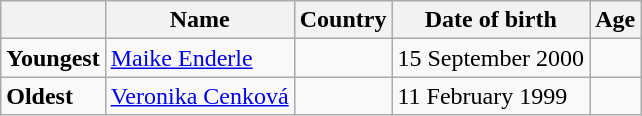<table class="wikitable">
<tr>
<th></th>
<th><strong>Name</strong></th>
<th><strong>Country</strong></th>
<th><strong>Date of birth</strong></th>
<th><strong>Age</strong></th>
</tr>
<tr>
<td><strong>Youngest</strong></td>
<td><a href='#'>Maike Enderle</a></td>
<td></td>
<td>15 September 2000</td>
<td></td>
</tr>
<tr>
<td><strong>Oldest</strong></td>
<td><a href='#'>Veronika Cenková</a></td>
<td></td>
<td>11 February 1999</td>
<td></td>
</tr>
</table>
